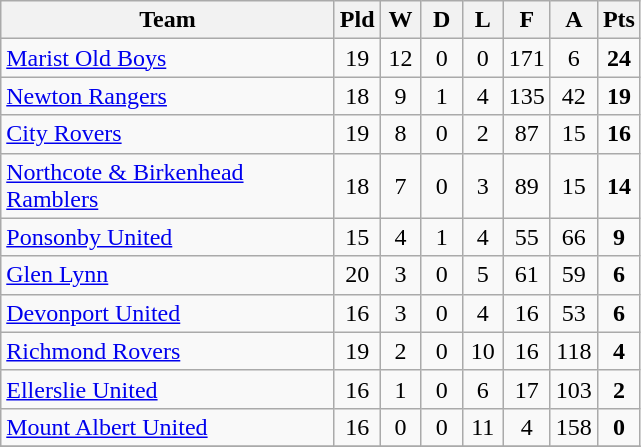<table class="wikitable" style="text-align:center;">
<tr>
<th width=215>Team</th>
<th width=20 abbr="Played">Pld</th>
<th width=20 abbr="Won">W</th>
<th width=20 abbr="Drawn">D</th>
<th width=20 abbr="Lost">L</th>
<th width=20 abbr="For">F</th>
<th width=20 abbr="Against">A</th>
<th width=20 abbr="Points">Pts</th>
</tr>
<tr>
<td style="text-align:left;"><a href='#'>Marist Old Boys</a></td>
<td>19</td>
<td>12</td>
<td>0</td>
<td>0</td>
<td>171</td>
<td>6</td>
<td><strong>24</strong></td>
</tr>
<tr>
<td style="text-align:left;"><a href='#'>Newton Rangers</a></td>
<td>18</td>
<td>9</td>
<td>1</td>
<td>4</td>
<td>135</td>
<td>42</td>
<td><strong>19</strong></td>
</tr>
<tr>
<td style="text-align:left;"><a href='#'>City Rovers</a></td>
<td>19</td>
<td>8</td>
<td>0</td>
<td>2</td>
<td>87</td>
<td>15</td>
<td><strong>16</strong></td>
</tr>
<tr>
<td style="text-align:left;"><a href='#'>Northcote & Birkenhead Ramblers</a></td>
<td>18</td>
<td>7</td>
<td>0</td>
<td>3</td>
<td>89</td>
<td>15</td>
<td><strong>14</strong></td>
</tr>
<tr>
<td style="text-align:left;"><a href='#'>Ponsonby United</a></td>
<td>15</td>
<td>4</td>
<td>1</td>
<td>4</td>
<td>55</td>
<td>66</td>
<td><strong>9</strong></td>
</tr>
<tr>
<td style="text-align:left;"><a href='#'>Glen Lynn</a></td>
<td>20</td>
<td>3</td>
<td>0</td>
<td>5</td>
<td>61</td>
<td>59</td>
<td><strong>6</strong></td>
</tr>
<tr>
<td style="text-align:left;"><a href='#'>Devonport United</a></td>
<td>16</td>
<td>3</td>
<td>0</td>
<td>4</td>
<td>16</td>
<td>53</td>
<td><strong>6</strong></td>
</tr>
<tr>
<td style="text-align:left;"><a href='#'>Richmond Rovers</a></td>
<td>19</td>
<td>2</td>
<td>0</td>
<td>10</td>
<td>16</td>
<td>118</td>
<td><strong>4</strong></td>
</tr>
<tr>
<td style="text-align:left;"><a href='#'>Ellerslie United</a></td>
<td>16</td>
<td>1</td>
<td>0</td>
<td>6</td>
<td>17</td>
<td>103</td>
<td><strong>2</strong></td>
</tr>
<tr>
<td style="text-align:left;"><a href='#'>Mount Albert United</a></td>
<td>16</td>
<td>0</td>
<td>0</td>
<td>11</td>
<td>4</td>
<td>158</td>
<td><strong>0</strong></td>
</tr>
<tr>
</tr>
</table>
